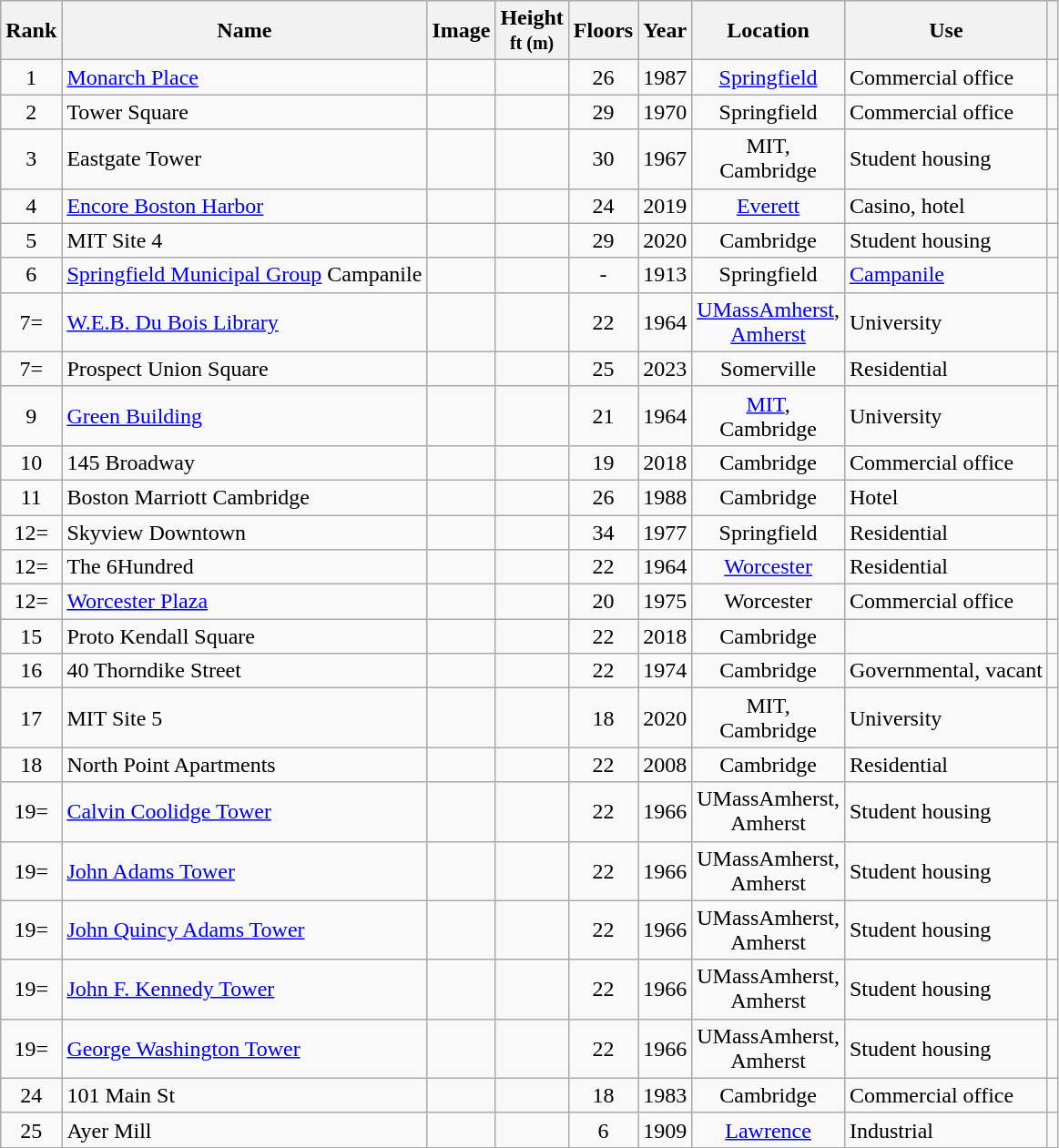<table class="wikitable sortable plainrowheaders">
<tr>
<th scope="col">Rank</th>
<th scope="col">Name</th>
<th class="unsortable" scope="col">Image</th>
<th scope="col">Height<br><small>ft (m)</small></th>
<th scope="col">Floors</th>
<th scope="col">Year</th>
<th scope="col">Location</th>
<th class="unsortable" scope="col">Use</th>
<th class="unsortable"></th>
</tr>
<tr>
<td align="center">1</td>
<td><a href='#'>Monarch Place</a></td>
<td align="center"></td>
<td align="center"></td>
<td align="center">26</td>
<td align="center">1987</td>
<td align="center"><a href='#'>Springfield</a></td>
<td>Commercial office</td>
<td align="center"></td>
</tr>
<tr>
<td align="center">2</td>
<td>Tower Square</td>
<td align="center"></td>
<td align="center"></td>
<td align="center">29</td>
<td align="center">1970</td>
<td align="center">Springfield</td>
<td>Commercial office</td>
<td align="center"></td>
</tr>
<tr>
<td style="text-align:center;">3</td>
<td>Eastgate Tower</td>
<td align="center"></td>
<td align="center"></td>
<td align="center">30</td>
<td align="center">1967</td>
<td align="center">MIT,<br>Cambridge</td>
<td>Student housing</td>
<td align="center"></td>
</tr>
<tr>
<td align="center">4</td>
<td><a href='#'>Encore Boston Harbor</a></td>
<td align="center"></td>
<td align="center"></td>
<td align="center">24</td>
<td align="center">2019</td>
<td align="center"><a href='#'>Everett</a></td>
<td>Casino, hotel</td>
<td align="center"></td>
</tr>
<tr>
<td style="text-align:center;">5</td>
<td>MIT Site 4</td>
<td align="center"></td>
<td align="center"></td>
<td align="center">29</td>
<td align="center">2020</td>
<td align="center">Cambridge</td>
<td>Student housing</td>
<td align="center"></td>
</tr>
<tr>
<td align="center">6</td>
<td><a href='#'>Springfield Municipal Group</a> Campanile</td>
<td align="center"></td>
<td align="center"></td>
<td align="center">-</td>
<td align="center">1913</td>
<td align="center">Springfield</td>
<td><a href='#'>Campanile</a></td>
<td align="center"></td>
</tr>
<tr>
<td align="center">7=</td>
<td><a href='#'>W.E.B. Du Bois Library</a></td>
<td align="center"></td>
<td align="center"></td>
<td align="center">22</td>
<td align="center">1964</td>
<td align="center"><a href='#'>UMassAmherst</a>,<br><a href='#'>Amherst</a></td>
<td>University</td>
<td align="center"></td>
</tr>
<tr>
<td align="center">7=</td>
<td>Prospect Union Square</td>
<td></td>
<td align="center"></td>
<td align="center">25</td>
<td align="center">2023</td>
<td align="center">Somerville</td>
<td>Residential</td>
<td align="center"></td>
</tr>
<tr>
<td style="text-align:center;">9</td>
<td><a href='#'>Green Building</a></td>
<td align="center"></td>
<td align="center"></td>
<td align="center">21</td>
<td align="center">1964</td>
<td align="center"><a href='#'>MIT</a>,<br>Cambridge</td>
<td>University</td>
<td align="center"></td>
</tr>
<tr>
<td style="text-align:center;">10</td>
<td>145 Broadway</td>
<td align="center"></td>
<td align="center"></td>
<td align="center">19</td>
<td align="center">2018</td>
<td align="center">Cambridge</td>
<td>Commercial office</td>
<td align="center"></td>
</tr>
<tr>
<td style="text-align:center;">11</td>
<td>Boston Marriott Cambridge</td>
<td align="center"></td>
<td align="center"></td>
<td align="center">26</td>
<td align="center">1988</td>
<td align="center">Cambridge</td>
<td>Hotel</td>
<td align="center"></td>
</tr>
<tr>
<td align="center">12=</td>
<td>Skyview Downtown</td>
<td align="center"></td>
<td align="center"></td>
<td align="center">34</td>
<td align="center">1977</td>
<td align="center">Springfield</td>
<td>Residential</td>
<td align="center"></td>
</tr>
<tr>
<td align="center">12=</td>
<td>The 6Hundred</td>
<td align="center"></td>
<td align="center"></td>
<td align="center">22</td>
<td align="center">1964</td>
<td align="center"><a href='#'>Worcester</a></td>
<td>Residential</td>
<td align="center"></td>
</tr>
<tr>
<td align="center">12=</td>
<td><a href='#'>Worcester Plaza</a></td>
<td align="center"></td>
<td align="center"></td>
<td align="center">20</td>
<td align="center">1975</td>
<td align="center">Worcester</td>
<td>Commercial office</td>
<td align="center"></td>
</tr>
<tr>
<td style="text-align:center;">15</td>
<td>Proto Kendall Square</td>
<td align="center"></td>
<td align="center"></td>
<td align="center">22</td>
<td align="center">2018</td>
<td align="center">Cambridge</td>
<td></td>
<td align="center"></td>
</tr>
<tr>
<td style="text-align:center;">16</td>
<td>40 Thorndike Street</td>
<td align="center"></td>
<td align="center"></td>
<td align="center">22</td>
<td align="center">1974</td>
<td align="center">Cambridge</td>
<td>Governmental, vacant</td>
<td align="center"></td>
</tr>
<tr>
<td style="text-align:center;">17</td>
<td>MIT Site 5</td>
<td align="center"></td>
<td align="center"></td>
<td align="center">18</td>
<td align="center">2020</td>
<td align="center">MIT,<br>Cambridge</td>
<td>University</td>
<td align="center"></td>
</tr>
<tr>
<td align="center">18</td>
<td>North Point Apartments</td>
<td></td>
<td align="center"></td>
<td align="center">22</td>
<td align="center">2008</td>
<td align="center">Cambridge</td>
<td>Residential</td>
<td align="center"></td>
</tr>
<tr>
<td style="text-align:center;">19=</td>
<td><a href='#'>Calvin Coolidge Tower</a></td>
<td align="center"></td>
<td align="center"></td>
<td align="center">22</td>
<td align="center">1966</td>
<td align="center">UMassAmherst,<br>Amherst</td>
<td>Student housing</td>
<td align="center"></td>
</tr>
<tr>
<td align="center">19=</td>
<td><a href='#'>John Adams Tower</a></td>
<td align="center"></td>
<td align="center"></td>
<td align="center">22</td>
<td align="center">1966</td>
<td align="center">UMassAmherst,<br>Amherst</td>
<td>Student housing</td>
<td align="center"></td>
</tr>
<tr>
<td align="center">19=</td>
<td><a href='#'>John Quincy Adams Tower</a></td>
<td align="center"></td>
<td align="center"></td>
<td align="center">22</td>
<td align="center">1966</td>
<td align="center">UMassAmherst,<br>Amherst</td>
<td>Student housing</td>
<td align="center"></td>
</tr>
<tr>
<td align="center">19=</td>
<td><a href='#'>John F. Kennedy Tower</a></td>
<td align="center"></td>
<td align="center"></td>
<td align="center">22</td>
<td align="center">1966</td>
<td align="center">UMassAmherst,<br>Amherst</td>
<td>Student housing</td>
<td align="center"></td>
</tr>
<tr>
<td align="center">19=</td>
<td><a href='#'>George Washington Tower</a></td>
<td align="center"></td>
<td align="center"></td>
<td align="center">22</td>
<td align="center">1966</td>
<td align="center">UMassAmherst,<br>Amherst</td>
<td>Student housing</td>
<td align="center"></td>
</tr>
<tr>
<td style="text-align:center;">24</td>
<td>101 Main St</td>
<td align="center"></td>
<td align="center"></td>
<td align="center">18</td>
<td align="center">1983</td>
<td align="center">Cambridge</td>
<td>Commercial office</td>
<td align="center"></td>
</tr>
<tr>
<td align="center">25</td>
<td>Ayer Mill</td>
<td align="center"></td>
<td align="center"></td>
<td align="center">6</td>
<td align="center">1909</td>
<td align="center"><a href='#'>Lawrence</a></td>
<td>Industrial</td>
<td align="center"></td>
</tr>
</table>
